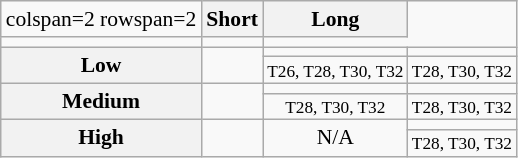<table class="wikitable floatright" style="font-size:90%;text-align:center;">
<tr>
<td>colspan=2 rowspan=2 </td>
<th>Short</th>
<th>Long</th>
</tr>
<tr>
<td></td>
<td></td>
</tr>
<tr>
<th rowspan=2>Low</th>
<td rowspan=2></td>
<td></td>
<td></td>
</tr>
<tr style="font-size:80%;">
<td>T26, T28, T30, T32</td>
<td>T28, T30, T32</td>
</tr>
<tr>
<th rowspan=2>Medium</th>
<td rowspan=2></td>
<td></td>
<td></td>
</tr>
<tr style="font-size:80%;">
<td>T28, T30, T32</td>
<td>T28, T30, T32</td>
</tr>
<tr>
<th rowspan=2>High</th>
<td rowspan=2></td>
<td rowspan=2>N/A</td>
<td></td>
</tr>
<tr style="font-size:80%;">
<td>T28, T30, T32</td>
</tr>
</table>
